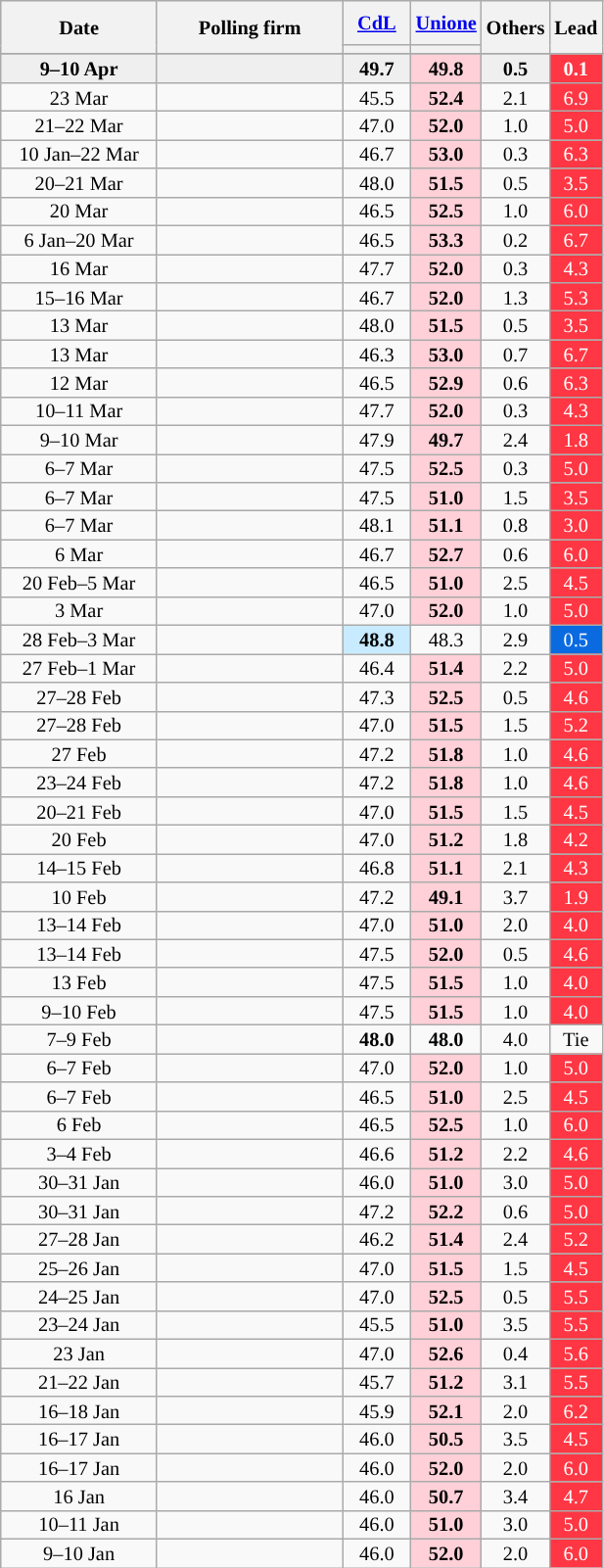<table class="wikitable collapsible" style="text-align:center;font-size:85%;line-height:13px">
<tr style="height:30px; background-color:#E9E9E9">
<th style="width:100px;" rowspan="2">Date</th>
<th style="width:120px;" rowspan="2">Polling firm</th>
<th style="width:40px;"><a href='#'>CdL</a></th>
<th style="width:40px;"><a href='#'>Unione</a></th>
<th style="width:35px;" rowspan="2">Others</th>
<th style="width:25px;" rowspan="2">Lead</th>
</tr>
<tr>
<th style="background:"></th>
<th style="background:"></th>
</tr>
<tr>
</tr>
<tr style="background:#EFEFEF; font-weight:bold;">
<td>9–10 Apr</td>
<td></td>
<td>49.7</td>
<td style="background:#FFD0D7"><strong>49.8</strong></td>
<td>0.5</td>
<td style="background:#FF3643; color:white;">0.1</td>
</tr>
<tr>
<td>23 Mar</td>
<td></td>
<td>45.5</td>
<td style="background:#FFD0D7"><strong>52.4</strong></td>
<td>2.1</td>
<td style="background:#FF3643; color:white;">6.9</td>
</tr>
<tr>
<td>21–22 Mar</td>
<td></td>
<td>47.0</td>
<td style="background:#FFD0D7"><strong>52.0</strong></td>
<td>1.0</td>
<td style="background:#FF3643; color:white;">5.0</td>
</tr>
<tr>
<td>10 Jan–22 Mar</td>
<td></td>
<td>46.7</td>
<td style="background:#FFD0D7"><strong>53.0</strong></td>
<td>0.3</td>
<td style="background:#FF3643; color:white;">6.3</td>
</tr>
<tr>
<td>20–21 Mar</td>
<td></td>
<td>48.0</td>
<td style="background:#FFD0D7"><strong>51.5</strong></td>
<td>0.5</td>
<td style="background:#FF3643; color:white;">3.5</td>
</tr>
<tr>
<td>20 Mar</td>
<td></td>
<td>46.5</td>
<td style="background:#FFD0D7"><strong>52.5</strong></td>
<td>1.0</td>
<td style="background:#FF3643; color:white;">6.0</td>
</tr>
<tr>
<td>6 Jan–20 Mar</td>
<td></td>
<td>46.5</td>
<td style="background:#FFD0D7"><strong>53.3</strong></td>
<td>0.2</td>
<td style="background:#FF3643; color:white;">6.7</td>
</tr>
<tr>
<td>16 Mar</td>
<td></td>
<td>47.7</td>
<td style="background:#FFD0D7"><strong>52.0</strong></td>
<td>0.3</td>
<td style="background:#FF3643; color:white;">4.3</td>
</tr>
<tr>
<td>15–16 Mar</td>
<td></td>
<td>46.7</td>
<td style="background:#FFD0D7"><strong>52.0</strong></td>
<td>1.3</td>
<td style="background:#FF3643; color:white;">5.3</td>
</tr>
<tr>
<td>13 Mar</td>
<td></td>
<td>48.0</td>
<td style="background:#FFD0D7"><strong>51.5</strong></td>
<td>0.5</td>
<td style="background:#FF3643; color:white;">3.5</td>
</tr>
<tr>
<td>13 Mar</td>
<td></td>
<td>46.3</td>
<td style="background:#FFD0D7"><strong>53.0</strong></td>
<td>0.7</td>
<td style="background:#FF3643; color:white;">6.7</td>
</tr>
<tr>
<td>12 Mar</td>
<td></td>
<td>46.5</td>
<td style="background:#FFD0D7"><strong>52.9</strong></td>
<td>0.6</td>
<td style="background:#FF3643; color:white;">6.3</td>
</tr>
<tr>
<td>10–11 Mar</td>
<td></td>
<td>47.7</td>
<td style="background:#FFD0D7"><strong>52.0</strong></td>
<td>0.3</td>
<td style="background:#FF3643; color:white;">4.3</td>
</tr>
<tr>
<td>9–10 Mar</td>
<td></td>
<td>47.9</td>
<td style="background:#FFD0D7"><strong>49.7</strong></td>
<td>2.4</td>
<td style="background:#FF3643; color:white;">1.8</td>
</tr>
<tr>
<td>6–7 Mar</td>
<td></td>
<td>47.5</td>
<td style="background:#FFD0D7"><strong>52.5</strong></td>
<td>0.3</td>
<td style="background:#FF3643; color:white;">5.0</td>
</tr>
<tr>
<td>6–7 Mar</td>
<td></td>
<td>47.5</td>
<td style="background:#FFD0D7"><strong>51.0</strong></td>
<td>1.5</td>
<td style="background:#FF3643; color:white;">3.5</td>
</tr>
<tr>
<td>6–7 Mar</td>
<td></td>
<td>48.1</td>
<td style="background:#FFD0D7"><strong>51.1</strong></td>
<td>0.8</td>
<td style="background:#FF3643; color:white;">3.0</td>
</tr>
<tr>
<td>6 Mar</td>
<td></td>
<td>46.7</td>
<td style="background:#FFD0D7"><strong>52.7</strong></td>
<td>0.6</td>
<td style="background:#FF3643; color:white;">6.0</td>
</tr>
<tr>
<td>20 Feb–5 Mar</td>
<td></td>
<td>46.5</td>
<td style="background:#FFD0D7"><strong>51.0</strong></td>
<td>2.5</td>
<td style="background:#FF3643; color:white;">4.5</td>
</tr>
<tr>
<td>3 Mar</td>
<td></td>
<td>47.0</td>
<td style="background:#FFD0D7"><strong>52.0</strong></td>
<td>1.0</td>
<td style="background:#FF3643; color:white;">5.0</td>
</tr>
<tr>
<td>28 Feb–3 Mar</td>
<td></td>
<td style="background:#C8EBFF"><strong>48.8</strong></td>
<td>48.3</td>
<td>2.9</td>
<td style="background:#0A6BE1; color:white;">0.5</td>
</tr>
<tr>
<td>27 Feb–1 Mar</td>
<td></td>
<td>46.4</td>
<td style="background:#FFD0D7"><strong>51.4</strong></td>
<td>2.2</td>
<td style="background:#FF3643; color:white;">5.0</td>
</tr>
<tr>
<td>27–28 Feb</td>
<td></td>
<td>47.3</td>
<td style="background:#FFD0D7"><strong>52.5</strong></td>
<td>0.5</td>
<td style="background:#FF3643; color:white;">4.6</td>
</tr>
<tr>
<td>27–28 Feb</td>
<td></td>
<td>47.0</td>
<td style="background:#FFD0D7"><strong>51.5</strong></td>
<td>1.5</td>
<td style="background:#FF3643; color:white;">5.2</td>
</tr>
<tr>
<td>27 Feb</td>
<td></td>
<td>47.2</td>
<td style="background:#FFD0D7"><strong>51.8</strong></td>
<td>1.0</td>
<td style="background:#FF3643; color:white;">4.6</td>
</tr>
<tr>
<td>23–24 Feb</td>
<td></td>
<td>47.2</td>
<td style="background:#FFD0D7"><strong>51.8</strong></td>
<td>1.0</td>
<td style="background:#FF3643; color:white;">4.6</td>
</tr>
<tr>
<td>20–21 Feb</td>
<td></td>
<td>47.0</td>
<td style="background:#FFD0D7"><strong>51.5</strong></td>
<td>1.5</td>
<td style="background:#FF3643; color:white;">4.5</td>
</tr>
<tr>
<td>20 Feb</td>
<td></td>
<td>47.0</td>
<td style="background:#FFD0D7"><strong>51.2</strong></td>
<td>1.8</td>
<td style="background:#FF3643; color:white;">4.2</td>
</tr>
<tr>
<td>14–15 Feb</td>
<td></td>
<td>46.8</td>
<td style="background:#FFD0D7"><strong>51.1</strong></td>
<td>2.1</td>
<td style="background:#FF3643; color:white;">4.3</td>
</tr>
<tr>
<td>10 Feb</td>
<td></td>
<td>47.2</td>
<td style="background:#FFD0D7"><strong>49.1</strong></td>
<td>3.7</td>
<td style="background:#FF3643; color:white;">1.9</td>
</tr>
<tr>
<td>13–14 Feb</td>
<td></td>
<td>47.0</td>
<td style="background:#FFD0D7"><strong>51.0</strong></td>
<td>2.0</td>
<td style="background:#FF3643; color:white;">4.0</td>
</tr>
<tr>
<td>13–14 Feb</td>
<td></td>
<td>47.5</td>
<td style="background:#FFD0D7"><strong>52.0</strong></td>
<td>0.5</td>
<td style="background:#FF3643; color:white;">4.6</td>
</tr>
<tr>
<td>13 Feb</td>
<td></td>
<td>47.5</td>
<td style="background:#FFD0D7"><strong>51.5</strong></td>
<td>1.0</td>
<td style="background:#FF3643; color:white;">4.0</td>
</tr>
<tr>
<td>9–10 Feb</td>
<td></td>
<td>47.5</td>
<td style="background:#FFD0D7"><strong>51.5</strong></td>
<td>1.0</td>
<td style="background:#FF3643; color:white;">4.0</td>
</tr>
<tr>
<td>7–9 Feb</td>
<td></td>
<td><strong>48.0</strong></td>
<td><strong>48.0</strong></td>
<td>4.0</td>
<td>Tie</td>
</tr>
<tr>
<td>6–7 Feb</td>
<td></td>
<td>47.0</td>
<td style="background:#FFD0D7"><strong>52.0</strong></td>
<td>1.0</td>
<td style="background:#FF3643; color:white;">5.0</td>
</tr>
<tr>
<td>6–7 Feb</td>
<td></td>
<td>46.5</td>
<td style="background:#FFD0D7"><strong>51.0</strong></td>
<td>2.5</td>
<td style="background:#FF3643; color:white;">4.5</td>
</tr>
<tr>
<td>6 Feb</td>
<td></td>
<td>46.5</td>
<td style="background:#FFD0D7"><strong>52.5</strong></td>
<td>1.0</td>
<td style="background:#FF3643; color:white;">6.0</td>
</tr>
<tr>
<td>3–4 Feb</td>
<td></td>
<td>46.6</td>
<td style="background:#FFD0D7"><strong>51.2</strong></td>
<td>2.2</td>
<td style="background:#FF3643; color:white;">4.6</td>
</tr>
<tr>
<td>30–31 Jan</td>
<td></td>
<td>46.0</td>
<td style="background:#FFD0D7"><strong>51.0</strong></td>
<td>3.0</td>
<td style="background:#FF3643; color:white;">5.0</td>
</tr>
<tr>
<td>30–31 Jan</td>
<td></td>
<td>47.2</td>
<td style="background:#FFD0D7"><strong>52.2</strong></td>
<td>0.6</td>
<td style="background:#FF3643; color:white;">5.0</td>
</tr>
<tr>
<td>27–28 Jan</td>
<td></td>
<td>46.2</td>
<td style="background:#FFD0D7"><strong>51.4</strong></td>
<td>2.4</td>
<td style="background:#FF3643; color:white;">5.2</td>
</tr>
<tr>
<td>25–26 Jan</td>
<td></td>
<td>47.0</td>
<td style="background:#FFD0D7"><strong>51.5</strong></td>
<td>1.5</td>
<td style="background:#FF3643; color:white;">4.5</td>
</tr>
<tr>
<td>24–25 Jan</td>
<td></td>
<td>47.0</td>
<td style="background:#FFD0D7"><strong>52.5</strong></td>
<td>0.5</td>
<td style="background:#FF3643; color:white;">5.5</td>
</tr>
<tr>
<td>23–24 Jan</td>
<td></td>
<td>45.5</td>
<td style="background:#FFD0D7"><strong>51.0</strong></td>
<td>3.5</td>
<td style="background:#FF3643; color:white;">5.5</td>
</tr>
<tr>
<td>23 Jan</td>
<td></td>
<td>47.0</td>
<td style="background:#FFD0D7"><strong>52.6</strong></td>
<td>0.4</td>
<td style="background:#FF3643; color:white;">5.6</td>
</tr>
<tr>
<td>21–22 Jan</td>
<td></td>
<td>45.7</td>
<td style="background:#FFD0D7"><strong>51.2</strong></td>
<td>3.1</td>
<td style="background:#FF3643; color:white;">5.5</td>
</tr>
<tr>
<td>16–18 Jan</td>
<td></td>
<td>45.9</td>
<td style="background:#FFD0D7"><strong>52.1</strong></td>
<td>2.0</td>
<td style="background:#FF3643; color:white;">6.2</td>
</tr>
<tr>
<td>16–17 Jan</td>
<td></td>
<td>46.0</td>
<td style="background:#FFD0D7"><strong>50.5</strong></td>
<td>3.5</td>
<td style="background:#FF3643; color:white;">4.5</td>
</tr>
<tr>
<td>16–17 Jan</td>
<td></td>
<td>46.0</td>
<td style="background:#FFD0D7"><strong>52.0</strong></td>
<td>2.0</td>
<td style="background:#FF3643; color:white;">6.0</td>
</tr>
<tr>
<td>16 Jan</td>
<td></td>
<td>46.0</td>
<td style="background:#FFD0D7"><strong>50.7</strong></td>
<td>3.4</td>
<td style="background:#FF3643; color:white;">4.7</td>
</tr>
<tr>
<td>10–11 Jan</td>
<td></td>
<td>46.0</td>
<td style="background:#FFD0D7"><strong>51.0</strong></td>
<td>3.0</td>
<td style="background:#FF3643; color:white;">5.0</td>
</tr>
<tr>
<td>9–10 Jan</td>
<td></td>
<td>46.0</td>
<td style="background:#FFD0D7"><strong>52.0</strong></td>
<td>2.0</td>
<td style="background:#FF3643; color:white;">6.0</td>
</tr>
</table>
